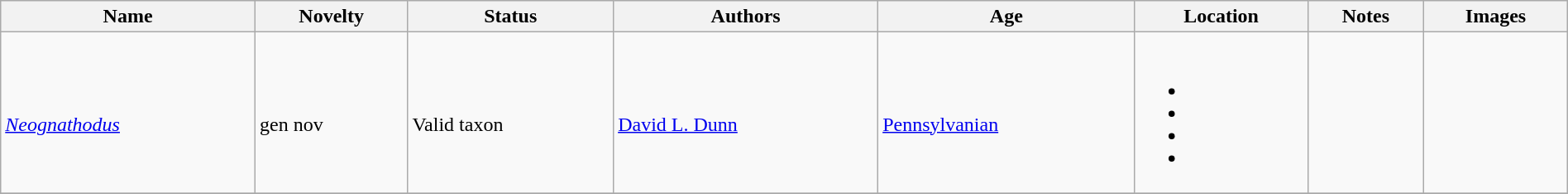<table class="wikitable sortable" align="center" width="100%">
<tr>
<th>Name</th>
<th>Novelty</th>
<th>Status</th>
<th>Authors</th>
<th>Age</th>
<th>Location</th>
<th>Notes</th>
<th>Images</th>
</tr>
<tr>
<td><br><em><a href='#'>Neognathodus</a></em></td>
<td><br>gen nov</td>
<td><br>Valid taxon</td>
<td><br><a href='#'>David L. Dunn</a></td>
<td><br><a href='#'>Pennsylvanian</a></td>
<td><br><ul><li></li><li></li><li></li><li></li></ul></td>
<td></td>
<td></td>
</tr>
<tr>
</tr>
</table>
